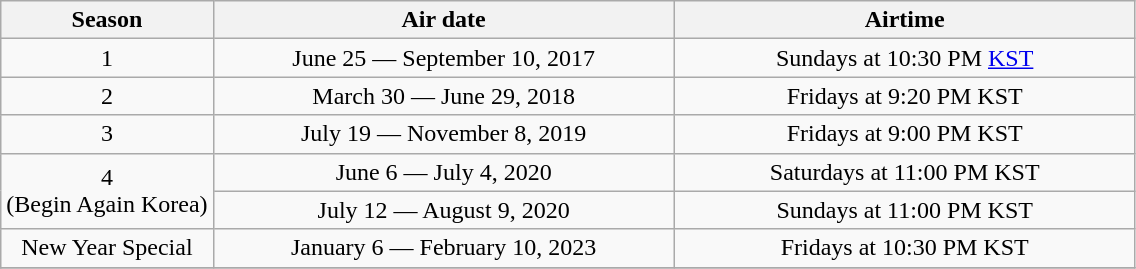<table class="wikitable" style = "text-align:center" "font-size: 90%;">
<tr>
<th>Season</th>
<th width=300>Air date</th>
<th width=300>Airtime</th>
</tr>
<tr>
<td>1</td>
<td>June 25 — September 10, 2017</td>
<td>Sundays at 10:30 PM <a href='#'>KST</a></td>
</tr>
<tr>
<td>2</td>
<td>March 30 — June 29, 2018</td>
<td>Fridays at 9:20 PM KST</td>
</tr>
<tr>
<td>3</td>
<td>July 19 — November 8, 2019</td>
<td>Fridays at 9:00 PM KST</td>
</tr>
<tr>
<td rowspan="2">4<br>(Begin Again Korea)</td>
<td>June 6 — July 4, 2020</td>
<td>Saturdays at 11:00 PM KST</td>
</tr>
<tr>
<td>July 12 — August 9, 2020</td>
<td>Sundays at 11:00 PM KST</td>
</tr>
<tr>
<td>New Year Special</td>
<td>January 6 — February 10, 2023</td>
<td>Fridays at 10:30 PM KST</td>
</tr>
<tr>
</tr>
</table>
